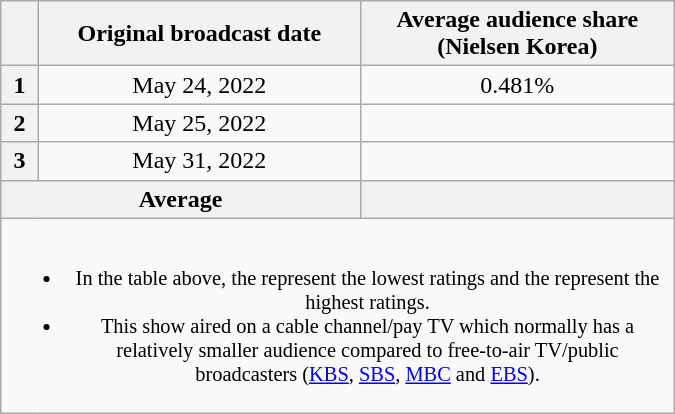<table class="wikitable" style="text-align:center; width:450px">
<tr>
<th scope="col"></th>
<th scope="col">Original broadcast date</th>
<th scope="col">Average audience share<br>(Nielsen Korea)</th>
</tr>
<tr>
<th scope="row">1</th>
<td>May 24, 2022</td>
<td>0.481% </td>
</tr>
<tr>
<th scope="row">2</th>
<td>May 25, 2022</td>
<td> </td>
</tr>
<tr>
<th scope="row">3</th>
<td>May 31, 2022</td>
<td> </td>
</tr>
<tr>
<th scope="col" colspan="2">Average</th>
<th scope="col"></th>
</tr>
<tr>
<td colspan="3" style="font-size:85%"><br><ul><li>In the table above, the  represent the lowest ratings and the  represent the highest ratings.</li><li>This show aired on a cable channel/pay TV which normally has a relatively smaller audience compared to free-to-air TV/public broadcasters (<a href='#'>KBS</a>, <a href='#'>SBS</a>, <a href='#'>MBC</a> and <a href='#'>EBS</a>).</li></ul></td>
</tr>
</table>
